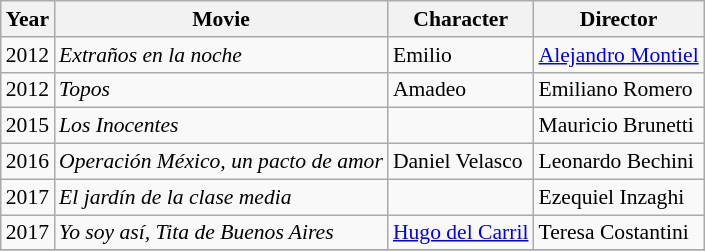<table class="wikitable" style="font-size: 90%;">
<tr>
<th>Year</th>
<th>Movie</th>
<th>Character</th>
<th>Director</th>
</tr>
<tr>
<td>2012</td>
<td><em>Extraños en la noche</em></td>
<td>Emilio</td>
<td><a href='#'>Alejandro Montiel</a></td>
</tr>
<tr>
<td>2012</td>
<td><em>Topos</em></td>
<td>Amadeo</td>
<td>Emiliano Romero</td>
</tr>
<tr>
<td>2015</td>
<td><em>Los Inocentes</em></td>
<td></td>
<td>Mauricio Brunetti</td>
</tr>
<tr>
<td>2016</td>
<td><em>Operación México, un pacto de amor</em></td>
<td>Daniel Velasco</td>
<td>Leonardo Bechini</td>
</tr>
<tr>
<td>2017</td>
<td><em>El jardín de la clase media</em></td>
<td></td>
<td>Ezequiel Inzaghi</td>
</tr>
<tr>
<td>2017</td>
<td><em>Yo soy así, Tita de Buenos Aires</em></td>
<td><a href='#'>Hugo del Carril</a></td>
<td>Teresa Costantini</td>
</tr>
<tr>
</tr>
</table>
